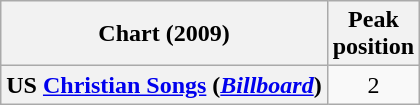<table class="wikitable sortable plainrowheaders" style="text-align:center">
<tr>
<th scope="col">Chart (2009)</th>
<th scope="col">Peak<br>position</th>
</tr>
<tr>
<th scope="row">US <a href='#'>Christian Songs</a> (<em><a href='#'>Billboard</a></em>)</th>
<td>2</td>
</tr>
</table>
